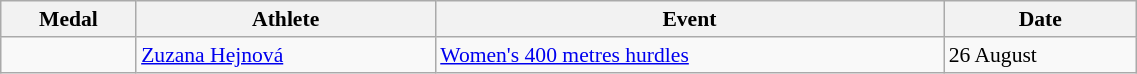<table class="wikitable" style="font-size:90%" width=60%>
<tr>
<th>Medal</th>
<th>Athlete</th>
<th>Event</th>
<th>Date</th>
</tr>
<tr>
<td></td>
<td><a href='#'>Zuzana Hejnová</a></td>
<td><a href='#'>Women's 400 metres hurdles</a></td>
<td>26 August</td>
</tr>
</table>
